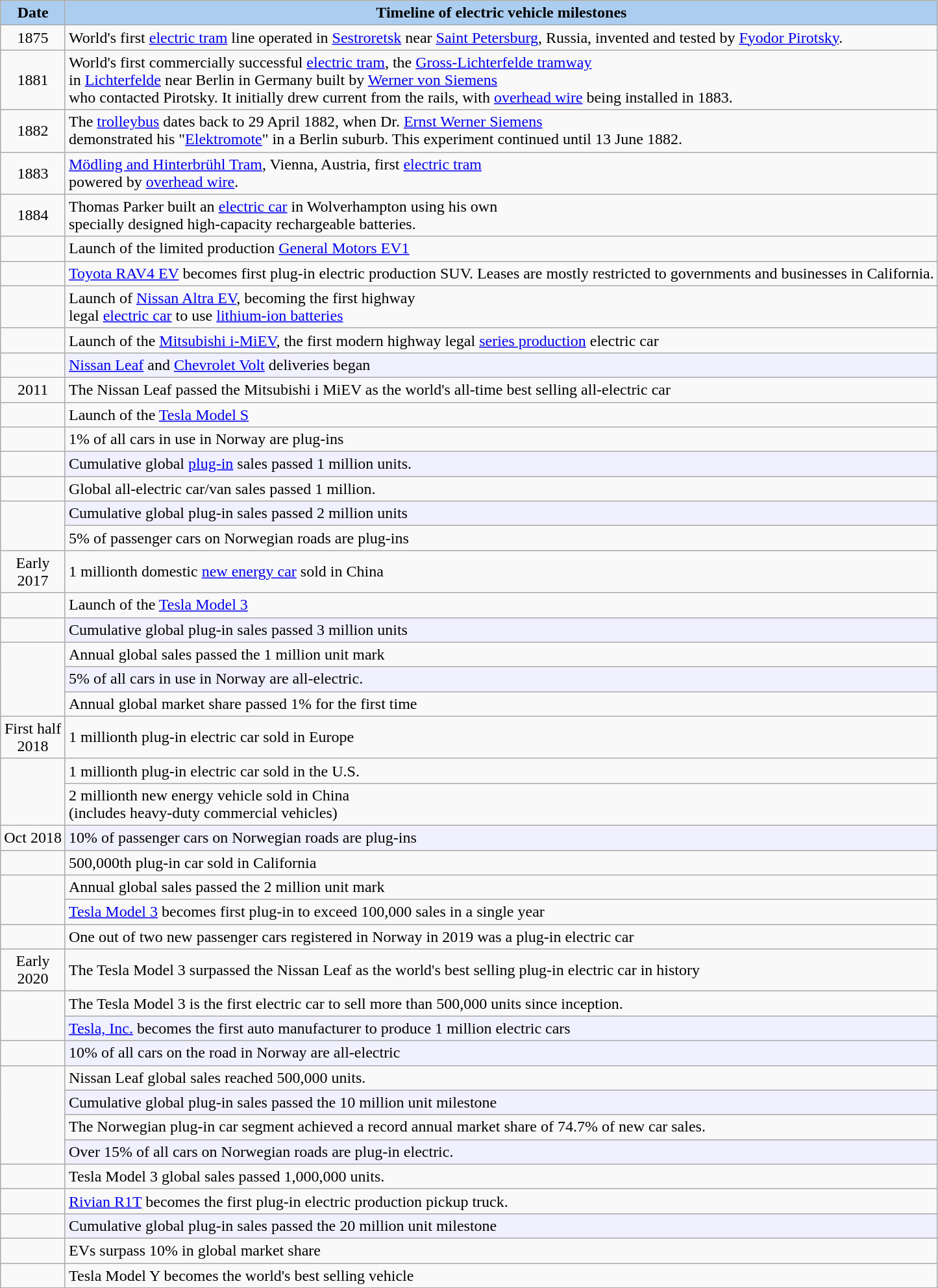<table class="wikitable sortable" style="align: left; ">
<tr>
<th style="background:#ABCDEF;">Date</th>
<th style="background:#abcdef;">Timeline of electric vehicle milestones</th>
</tr>
<tr align=center>
<td>1875</td>
<td align=left>World's first <a href='#'>electric tram</a> line operated in <a href='#'>Sestroretsk</a> near <a href='#'>Saint Petersburg</a>, Russia, invented and tested by <a href='#'>Fyodor Pirotsky</a>.</td>
</tr>
<tr align=center>
<td>1881</td>
<td align=left>World's first commercially successful <a href='#'>electric tram</a>, the <a href='#'>Gross-Lichterfelde tramway</a><br> in <a href='#'>Lichterfelde</a> near Berlin in Germany built by <a href='#'>Werner von Siemens</a> <br>who contacted Pirotsky. It initially drew current from the rails, with <a href='#'>overhead wire</a> being installed in 1883.</td>
</tr>
<tr align=center>
<td>1882</td>
<td align=left>The <a href='#'>trolleybus</a> dates back to 29 April 1882, when Dr. <a href='#'>Ernst Werner Siemens</a><br> demonstrated his "<a href='#'>Elektromote</a>" in a Berlin suburb. This experiment continued until 13 June 1882.</td>
</tr>
<tr align=center>
<td>1883</td>
<td align=left><a href='#'>Mödling and Hinterbrühl Tram</a>, Vienna, Austria, first <a href='#'>electric tram</a> <br>powered by <a href='#'>overhead wire</a>.</td>
</tr>
<tr align=center>
<td>1884</td>
<td align=left>Thomas Parker built an <a href='#'>electric car</a> in Wolverhampton using his own <br>specially designed high-capacity rechargeable batteries.</td>
</tr>
<tr align=center>
<td></td>
<td align=left>Launch of the limited production <a href='#'>General Motors EV1</a></td>
</tr>
<tr align=center>
<td></td>
<td align=left><a href='#'>Toyota RAV4 EV</a> becomes first plug-in electric production SUV. Leases are mostly restricted to governments and businesses in California.</td>
</tr>
<tr align=center>
<td></td>
<td align=left>Launch of <a href='#'>Nissan Altra EV</a>, becoming the first highway<br> legal <a href='#'>electric car</a> to use <a href='#'>lithium-ion batteries</a></td>
</tr>
<tr align=center>
<td></td>
<td align=left>Launch of the <a href='#'>Mitsubishi i-MiEV</a>, the first modern highway legal <a href='#'>series production</a> electric car</td>
</tr>
<tr align=center>
<td></td>
<td align=left bgcolor="#f0f0ff"><a href='#'>Nissan Leaf</a> and <a href='#'>Chevrolet Volt</a> deliveries began</td>
</tr>
<tr align=center>
<td>2011</td>
<td align=left>The Nissan Leaf passed the Mitsubishi i MiEV as the world's all-time best selling all-electric car</td>
</tr>
<tr align=center>
<td></td>
<td align=left>Launch of the <a href='#'>Tesla Model S</a></td>
</tr>
<tr align=center>
<td></td>
<td align=left>1% of all cars in use in Norway are plug-ins</td>
</tr>
<tr align=center>
<td></td>
<td align=left bgcolor="#f0f0ff">Cumulative global <a href='#'>plug-in</a> sales passed 1 million units.</td>
</tr>
<tr align=center>
<td></td>
<td align=left>Global all-electric car/van sales passed 1 million.</td>
</tr>
<tr align=center>
<td rowspan="2"></td>
<td align=left bgcolor="#f0f0ff">Cumulative global plug-in sales passed 2 million units</td>
</tr>
<tr align=center>
<td align=left>5% of passenger cars on Norwegian roads are plug-ins</td>
</tr>
<tr align=center>
<td>Early<br> 2017</td>
<td align=left>1 millionth domestic <a href='#'>new energy car</a> sold in China</td>
</tr>
<tr align=center>
<td></td>
<td align=left>Launch of the <a href='#'>Tesla Model 3</a></td>
</tr>
<tr align=center>
<td></td>
<td align=left bgcolor="#f0f0ff">Cumulative global plug-in sales passed 3 million units</td>
</tr>
<tr align=center>
<td rowspan="3"></td>
<td align=left>Annual global sales passed the 1 million unit mark</td>
</tr>
<tr align=center>
<td align=left bgcolor="#f0f0ff">5% of all cars in use in Norway are all-electric.</td>
</tr>
<tr align=center>
<td align=left>Annual global market share passed 1% for the first time</td>
</tr>
<tr align=center>
<td>First half<br> 2018</td>
<td align=left>1 millionth plug-in electric car sold in Europe</td>
</tr>
<tr align=center>
<td rowspan="2"></td>
<td align=left>1 millionth plug-in electric car sold in the U.S.</td>
</tr>
<tr align=center>
<td align=left>2 millionth new energy vehicle sold in China<br>(includes heavy-duty commercial vehicles)</td>
</tr>
<tr align=center>
<td>Oct 2018</td>
<td align=left bgcolor="#f0f0ff">10% of passenger cars on Norwegian roads are plug-ins</td>
</tr>
<tr align=center>
<td></td>
<td align=left>500,000th plug-in car sold in California</td>
</tr>
<tr align=center>
<td rowspan="2"></td>
<td align=left>Annual global sales passed the 2 million unit mark</td>
</tr>
<tr>
<td align=left><a href='#'>Tesla Model 3</a> becomes first plug-in to exceed 100,000 sales in a single year</td>
</tr>
<tr align=center>
<td></td>
<td align=left>One out of two new passenger cars registered in Norway in 2019 was a plug-in electric car</td>
</tr>
<tr align=center>
<td>Early<br>2020</td>
<td align=left>The Tesla Model 3 surpassed the Nissan Leaf as the world's best selling plug-in electric car in history</td>
</tr>
<tr align=center>
<td rowspan="2"></td>
<td align=left>The Tesla Model 3 is the first electric car to sell more than 500,000 units since inception.</td>
</tr>
<tr align=center>
<td align=left bgcolor="#f0f0ff"><a href='#'>Tesla, Inc.</a> becomes the first auto manufacturer to produce 1 million electric cars</td>
</tr>
<tr align=center>
<td></td>
<td align=left bgcolor="#f0f0ff">10% of all cars on the road in Norway are all-electric</td>
</tr>
<tr align=center>
<td rowspan="4"></td>
<td align=left>Nissan Leaf global sales reached 500,000 units.</td>
</tr>
<tr align=center>
<td align=left bgcolor="#f0f0ff">Cumulative global plug-in sales passed the 10 million unit milestone </td>
</tr>
<tr align=center>
<td align=left>The Norwegian plug-in car segment achieved a record annual market share of 74.7% of new car sales.</td>
</tr>
<tr align=center>
<td align=left bgcolor="#f0f0ff">Over 15% of all cars on Norwegian roads are plug-in electric.</td>
</tr>
<tr align=center>
<td></td>
<td align=left>Tesla Model 3 global sales passed 1,000,000 units.</td>
</tr>
<tr align=center>
<td></td>
<td align=left><a href='#'>Rivian R1T</a> becomes the first plug-in electric production pickup truck. </td>
</tr>
<tr align=center>
<td></td>
<td align=left bgcolor="#f0f0ff">Cumulative global plug-in sales passed the 20 million unit milestone</td>
</tr>
<tr align=center>
<td></td>
<td align=left>EVs surpass 10% in global market share</td>
</tr>
<tr align=center>
<td></td>
<td align=left>Tesla Model Y becomes the world's best selling vehicle</td>
</tr>
</table>
